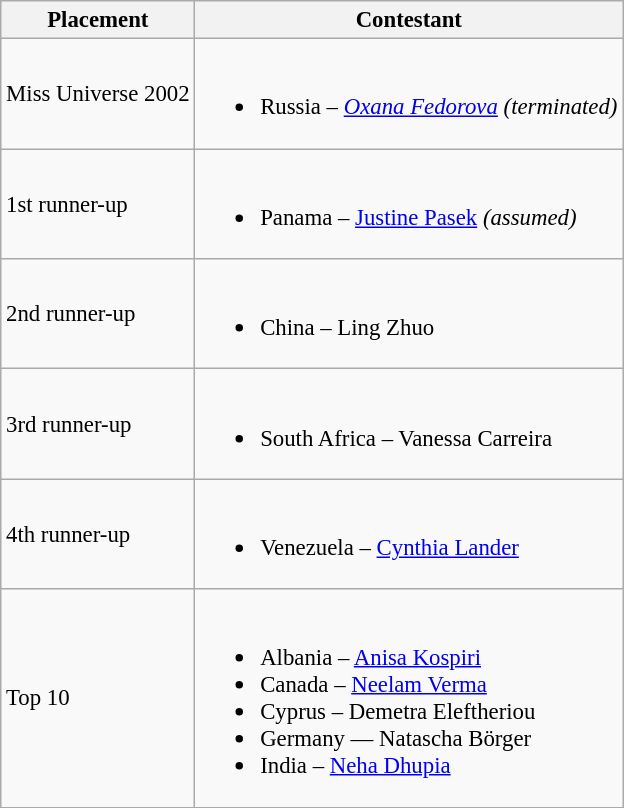<table class="wikitable sortable" style="font-size:95%;">
<tr>
<th>Placement</th>
<th>Contestant</th>
</tr>
<tr>
<td>Miss Universe 2002</td>
<td><br><ul><li> Russia – <em><a href='#'>Oxana Fedorova</a></em> <em>(terminated)</em></li></ul></td>
</tr>
<tr>
<td>1st runner-up</td>
<td><br><ul><li> Panama – <a href='#'>Justine Pasek</a> <em>(assumed)</em></li></ul></td>
</tr>
<tr>
<td>2nd runner-up</td>
<td><br><ul><li> China – Ling Zhuo</li></ul></td>
</tr>
<tr>
<td>3rd runner-up</td>
<td><br><ul><li> South Africa – Vanessa Carreira</li></ul></td>
</tr>
<tr>
<td>4th runner-up</td>
<td><br><ul><li> Venezuela – <a href='#'>Cynthia Lander</a></li></ul></td>
</tr>
<tr>
<td>Top 10</td>
<td><br><ul><li> Albania – <a href='#'>Anisa Kospiri</a></li><li> Canada – <a href='#'>Neelam Verma</a></li><li> Cyprus – Demetra Eleftheriou</li><li> Germany — Natascha Börger</li><li> India – <a href='#'>Neha Dhupia</a></li></ul></td>
</tr>
</table>
